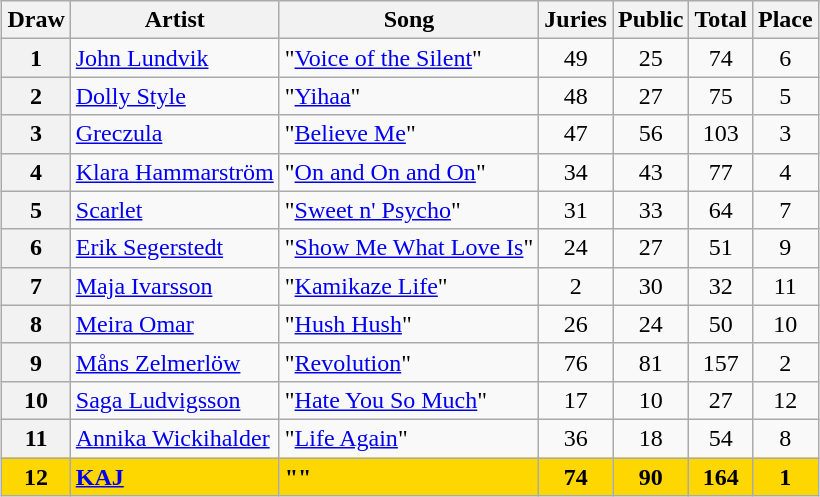<table class="sortable wikitable plainrowheaders" style="margin: 1em auto 1em auto; text-align:center;">
<tr>
<th>Draw</th>
<th>Artist</th>
<th>Song</th>
<th>Juries</th>
<th>Public</th>
<th>Total</th>
<th>Place</th>
</tr>
<tr>
<th scope="row" style="text-align:center;">1</th>
<td align="left"><a href='#'>John Lundvik</a></td>
<td align="left">"<a href='#'>Voice of the Silent</a>"</td>
<td>49</td>
<td>25</td>
<td>74</td>
<td>6</td>
</tr>
<tr>
<th scope="row" style="text-align:center;">2</th>
<td align="left"><a href='#'>Dolly Style</a></td>
<td align="left">"<a href='#'>Yihaa</a>"</td>
<td>48</td>
<td>27</td>
<td>75</td>
<td>5</td>
</tr>
<tr>
<th scope="row" style="text-align:center;">3</th>
<td align="left"><a href='#'>Greczula</a></td>
<td align="left">"<a href='#'>Believe Me</a>"</td>
<td>47</td>
<td>56</td>
<td>103</td>
<td>3</td>
</tr>
<tr>
<th scope="row" style="text-align:center;">4</th>
<td align="left"><a href='#'>Klara Hammarström</a></td>
<td align="left">"<a href='#'>On and On and On</a>"</td>
<td>34</td>
<td>43</td>
<td>77</td>
<td>4</td>
</tr>
<tr>
<th scope="row" style="text-align:center;">5</th>
<td align="left"><a href='#'>Scarlet</a></td>
<td align="left">"<a href='#'>Sweet n' Psycho</a>"</td>
<td>31</td>
<td>33</td>
<td>64</td>
<td>7</td>
</tr>
<tr>
<th scope="row" style="text-align:center;">6</th>
<td align="left"><a href='#'>Erik Segerstedt</a></td>
<td align="left">"<a href='#'>Show Me What Love Is</a>"</td>
<td>24</td>
<td>27</td>
<td>51</td>
<td>9</td>
</tr>
<tr>
<th scope="row" style="text-align:center;">7</th>
<td align="left"><a href='#'>Maja Ivarsson</a></td>
<td align="left">"<a href='#'>Kamikaze Life</a>"</td>
<td>2</td>
<td>30</td>
<td>32</td>
<td>11</td>
</tr>
<tr>
<th scope="row" style="text-align:center;">8</th>
<td align="left"><a href='#'>Meira Omar</a></td>
<td align="left">"<a href='#'>Hush Hush</a>"</td>
<td>26</td>
<td>24</td>
<td>50</td>
<td>10</td>
</tr>
<tr>
<th scope="row" style="text-align:center;">9</th>
<td align="left"><a href='#'>Måns Zelmerlöw</a></td>
<td align="left">"<a href='#'>Revolution</a>"</td>
<td>76</td>
<td>81</td>
<td>157</td>
<td>2</td>
</tr>
<tr>
<th scope="row" style="text-align:center;">10</th>
<td align="left"><a href='#'>Saga Ludvigsson</a></td>
<td align="left">"<a href='#'>Hate You So Much</a>"</td>
<td>17</td>
<td>10</td>
<td>27</td>
<td>12</td>
</tr>
<tr>
<th scope="row" style="text-align:center;">11</th>
<td align="left"><a href='#'>Annika Wickihalder</a></td>
<td align="left">"<a href='#'>Life Again</a>"</td>
<td>36</td>
<td>18</td>
<td>54</td>
<td>8</td>
</tr>
<tr style="font-weight:bold; background:gold;">
<th scope="row" style="text-align:center; font-weight:bold; background:gold;">12</th>
<td align="left"><a href='#'>KAJ</a></td>
<td align="left">""</td>
<td>74</td>
<td>90</td>
<td>164</td>
<td>1</td>
</tr>
</table>
